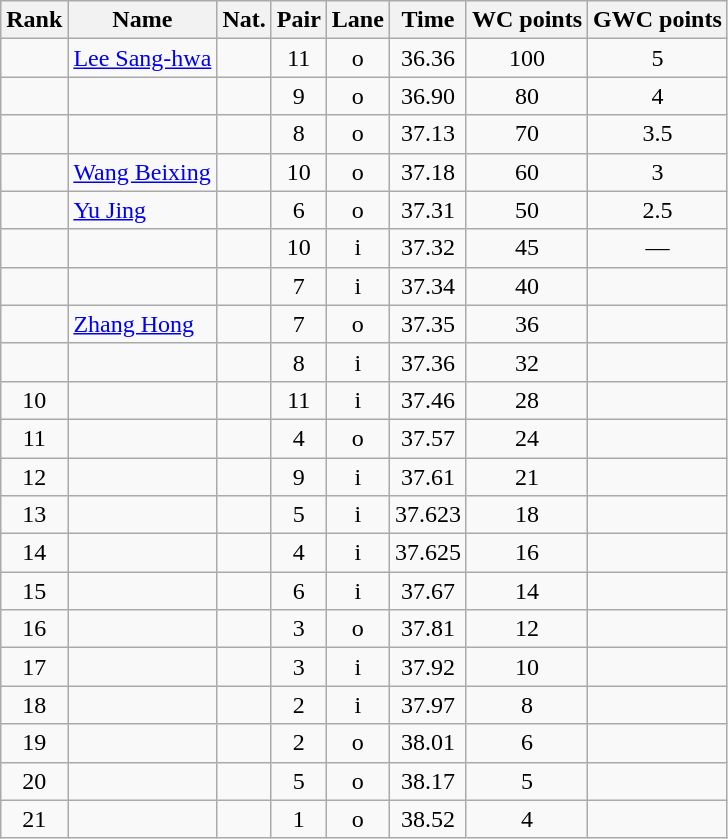<table class="wikitable sortable" style="text-align:center">
<tr>
<th>Rank</th>
<th>Name</th>
<th>Nat.</th>
<th>Pair</th>
<th>Lane</th>
<th>Time</th>
<th>WC points</th>
<th>GWC points</th>
</tr>
<tr>
<td></td>
<td align=left><a href='#'>Lee Sang-hwa</a></td>
<td></td>
<td>11</td>
<td>o</td>
<td>36.36</td>
<td>100</td>
<td>5</td>
</tr>
<tr>
<td></td>
<td align=left></td>
<td></td>
<td>9</td>
<td>o</td>
<td>36.90</td>
<td>80</td>
<td>4</td>
</tr>
<tr>
<td></td>
<td align=left></td>
<td></td>
<td>8</td>
<td>o</td>
<td>37.13</td>
<td>70</td>
<td>3.5</td>
</tr>
<tr>
<td></td>
<td align=left><a href='#'>Wang Beixing</a></td>
<td></td>
<td>10</td>
<td>o</td>
<td>37.18</td>
<td>60</td>
<td>3</td>
</tr>
<tr>
<td></td>
<td align=left><a href='#'>Yu Jing</a></td>
<td></td>
<td>6</td>
<td>o</td>
<td>37.31</td>
<td>50</td>
<td>2.5</td>
</tr>
<tr>
<td></td>
<td align=left></td>
<td></td>
<td>10</td>
<td>i</td>
<td>37.32</td>
<td>45</td>
<td>—</td>
</tr>
<tr>
<td></td>
<td align=left></td>
<td></td>
<td>7</td>
<td>i</td>
<td>37.34</td>
<td>40</td>
<td></td>
</tr>
<tr>
<td></td>
<td align=left><a href='#'>Zhang Hong</a></td>
<td></td>
<td>7</td>
<td>o</td>
<td>37.35</td>
<td>36</td>
<td></td>
</tr>
<tr>
<td></td>
<td align=left></td>
<td></td>
<td>8</td>
<td>i</td>
<td>37.36</td>
<td>32</td>
<td></td>
</tr>
<tr>
<td>10</td>
<td align=left></td>
<td></td>
<td>11</td>
<td>i</td>
<td>37.46</td>
<td>28</td>
<td></td>
</tr>
<tr>
<td>11</td>
<td align=left></td>
<td></td>
<td>4</td>
<td>o</td>
<td>37.57</td>
<td>24</td>
<td></td>
</tr>
<tr>
<td>12</td>
<td align=left></td>
<td></td>
<td>9</td>
<td>i</td>
<td>37.61</td>
<td>21</td>
<td></td>
</tr>
<tr>
<td>13</td>
<td align=left></td>
<td></td>
<td>5</td>
<td>i</td>
<td>37.623</td>
<td>18</td>
<td></td>
</tr>
<tr>
<td>14</td>
<td align=left></td>
<td></td>
<td>4</td>
<td>i</td>
<td>37.625</td>
<td>16</td>
<td></td>
</tr>
<tr>
<td>15</td>
<td align=left></td>
<td></td>
<td>6</td>
<td>i</td>
<td>37.67</td>
<td>14</td>
<td></td>
</tr>
<tr>
<td>16</td>
<td align=left></td>
<td></td>
<td>3</td>
<td>o</td>
<td>37.81</td>
<td>12</td>
<td></td>
</tr>
<tr>
<td>17</td>
<td align=left></td>
<td></td>
<td>3</td>
<td>i</td>
<td>37.92</td>
<td>10</td>
<td></td>
</tr>
<tr>
<td>18</td>
<td align=left></td>
<td></td>
<td>2</td>
<td>i</td>
<td>37.97</td>
<td>8</td>
<td></td>
</tr>
<tr>
<td>19</td>
<td align=left></td>
<td></td>
<td>2</td>
<td>o</td>
<td>38.01</td>
<td>6</td>
<td></td>
</tr>
<tr>
<td>20</td>
<td align=left></td>
<td></td>
<td>5</td>
<td>o</td>
<td>38.17</td>
<td>5</td>
<td></td>
</tr>
<tr>
<td>21</td>
<td align=left></td>
<td></td>
<td>1</td>
<td>o</td>
<td>38.52</td>
<td>4</td>
<td></td>
</tr>
</table>
